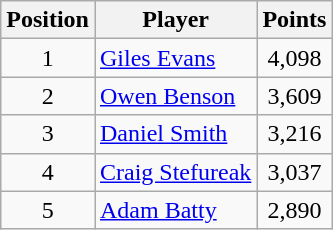<table class="wikitable">
<tr>
<th>Position</th>
<th>Player</th>
<th>Points</th>
</tr>
<tr>
<td align=center>1</td>
<td> <a href='#'>Giles Evans</a></td>
<td align=center>4,098</td>
</tr>
<tr>
<td align=center>2</td>
<td> <a href='#'>Owen Benson</a></td>
<td align=center>3,609</td>
</tr>
<tr>
<td align=center>3</td>
<td> <a href='#'>Daniel Smith</a></td>
<td align=center>3,216</td>
</tr>
<tr>
<td align=center>4</td>
<td> <a href='#'>Craig Stefureak</a></td>
<td align=center>3,037</td>
</tr>
<tr>
<td align=center>5</td>
<td> <a href='#'>Adam Batty</a></td>
<td align=center>2,890</td>
</tr>
</table>
